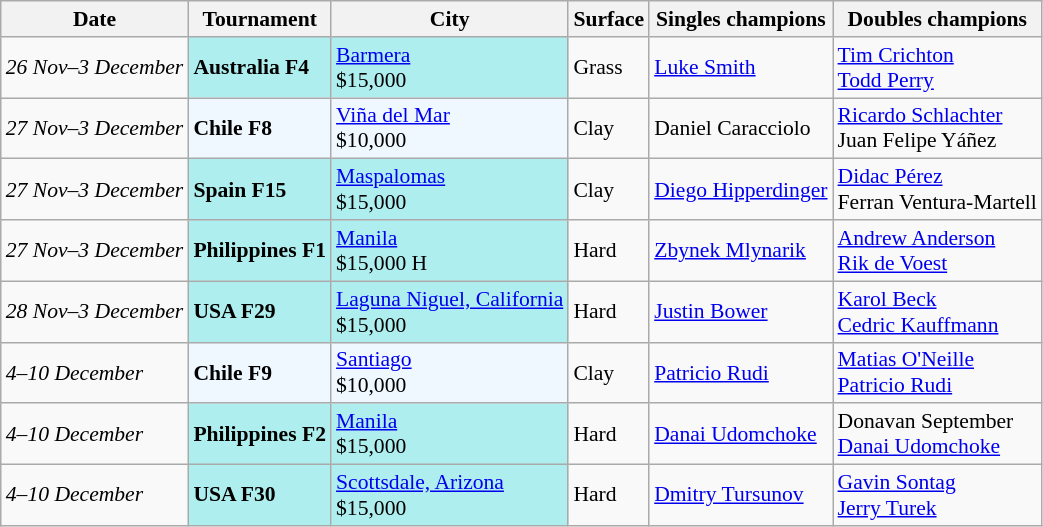<table class="sortable wikitable" style="font-size:90%">
<tr>
<th>Date</th>
<th>Tournament</th>
<th>City</th>
<th>Surface</th>
<th>Singles champions</th>
<th>Doubles champions</th>
</tr>
<tr>
<td><em>26 Nov–3 December</em></td>
<td style="background:#afeeee;"><strong>Australia F4</strong></td>
<td style="background:#afeeee;"><a href='#'>Barmera</a> <br>$15,000</td>
<td>Grass</td>
<td> <a href='#'>Luke Smith</a></td>
<td> <a href='#'>Tim Crichton</a><br>  <a href='#'>Todd Perry</a></td>
</tr>
<tr>
<td><em>27 Nov–3 December</em></td>
<td style="background:#f0f8ff;"><strong>Chile F8</strong></td>
<td style="background:#f0f8ff;"><a href='#'>Viña del Mar</a> <br>$10,000</td>
<td>Clay</td>
<td> Daniel Caracciolo</td>
<td> <a href='#'>Ricardo Schlachter</a><br>  Juan Felipe Yáñez</td>
</tr>
<tr>
<td><em>27 Nov–3 December</em></td>
<td style="background:#afeeee;"><strong>Spain F15</strong></td>
<td style="background:#afeeee;"><a href='#'>Maspalomas</a> <br>$15,000</td>
<td>Clay</td>
<td> <a href='#'>Diego Hipperdinger</a></td>
<td> <a href='#'>Didac Pérez</a> <br>  Ferran Ventura-Martell</td>
</tr>
<tr>
<td><em>27 Nov–3 December</em></td>
<td style="background:#afeeee;"><strong>Philippines F1</strong></td>
<td style="background:#afeeee;"><a href='#'>Manila</a> <br>$15,000 H</td>
<td>Hard</td>
<td> <a href='#'>Zbynek Mlynarik</a></td>
<td> <a href='#'>Andrew Anderson</a><br>  <a href='#'>Rik de Voest</a></td>
</tr>
<tr>
<td><em>28 Nov–3 December</em></td>
<td style="background:#afeeee;"><strong>USA F29</strong></td>
<td style="background:#afeeee;"><a href='#'>Laguna Niguel, California</a> <br>$15,000</td>
<td>Hard</td>
<td> <a href='#'>Justin Bower</a></td>
<td> <a href='#'>Karol Beck</a><br>  <a href='#'>Cedric Kauffmann</a></td>
</tr>
<tr>
<td><em>4–10 December</em></td>
<td style="background:#f0f8ff;"><strong>Chile F9</strong></td>
<td style="background:#f0f8ff;"><a href='#'>Santiago</a> <br>$10,000</td>
<td>Clay</td>
<td> <a href='#'>Patricio Rudi</a></td>
<td> <a href='#'>Matias O'Neille</a> <br>  <a href='#'>Patricio Rudi</a></td>
</tr>
<tr>
<td><em>4–10 December</em></td>
<td style="background:#afeeee;"><strong>Philippines F2</strong></td>
<td style="background:#afeeee;"><a href='#'>Manila</a> <br>$15,000</td>
<td>Hard</td>
<td> <a href='#'>Danai Udomchoke</a></td>
<td> Donavan September<br>  <a href='#'>Danai Udomchoke</a></td>
</tr>
<tr>
<td><em>4–10 December</em></td>
<td style="background:#afeeee;"><strong>USA F30</strong></td>
<td style="background:#afeeee;"><a href='#'>Scottsdale, Arizona</a> <br>$15,000</td>
<td>Hard</td>
<td> <a href='#'>Dmitry Tursunov</a></td>
<td> <a href='#'>Gavin Sontag</a><br>  <a href='#'>Jerry Turek</a></td>
</tr>
</table>
